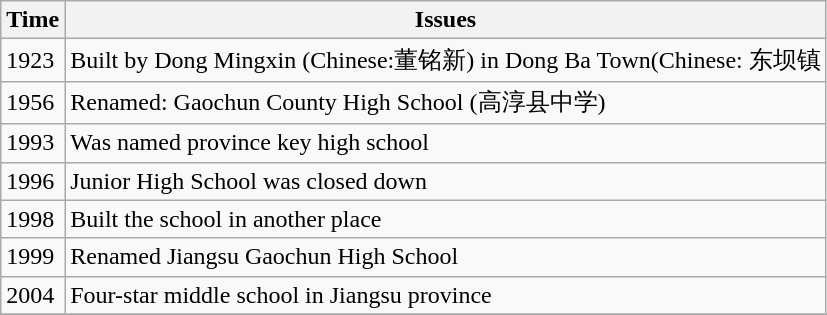<table class="wikitable">
<tr>
<th>Time</th>
<th>Issues</th>
</tr>
<tr>
<td>1923</td>
<td>Built by Dong Mingxin (Chinese:董铭新) in Dong Ba Town(Chinese: 东坝镇</td>
</tr>
<tr>
<td>1956</td>
<td>Renamed: Gaochun County High School (高淳县中学)</td>
</tr>
<tr>
<td>1993</td>
<td>Was named province key high school</td>
</tr>
<tr>
<td>1996</td>
<td>Junior High School was closed down</td>
</tr>
<tr>
<td>1998</td>
<td>Built the school in another place</td>
</tr>
<tr>
<td>1999</td>
<td>Renamed Jiangsu Gaochun High School</td>
</tr>
<tr>
<td>2004</td>
<td>Four-star middle school in Jiangsu province</td>
</tr>
<tr>
</tr>
</table>
